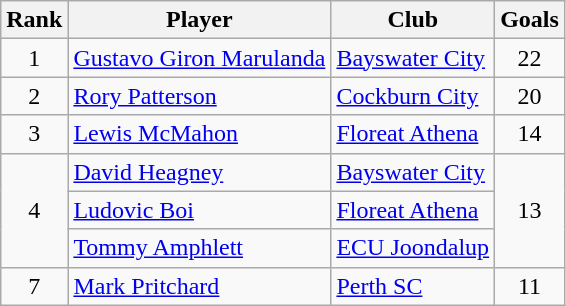<table class=wikitable style=text-align:center>
<tr>
<th>Rank</th>
<th>Player</th>
<th>Club</th>
<th>Goals</th>
</tr>
<tr>
<td>1</td>
<td align=left> <a href='#'>Gustavo Giron Marulanda</a></td>
<td align=left><a href='#'>Bayswater City</a></td>
<td>22</td>
</tr>
<tr>
<td>2</td>
<td align=left> <a href='#'>Rory Patterson</a></td>
<td align=left><a href='#'>Cockburn City</a></td>
<td>20</td>
</tr>
<tr>
<td>3</td>
<td align=left> <a href='#'>Lewis McMahon</a></td>
<td align=left><a href='#'>Floreat Athena</a></td>
<td>14</td>
</tr>
<tr>
<td rowspan=3>4</td>
<td align=left> <a href='#'>David Heagney</a></td>
<td align=left><a href='#'>Bayswater City</a></td>
<td rowspan=3>13</td>
</tr>
<tr>
<td align=left> <a href='#'>Ludovic Boi</a></td>
<td align=left><a href='#'>Floreat Athena</a></td>
</tr>
<tr>
<td align=left> <a href='#'>Tommy Amphlett</a></td>
<td align=left><a href='#'>ECU Joondalup</a></td>
</tr>
<tr>
<td>7</td>
<td align=left> <a href='#'>Mark Pritchard</a></td>
<td align=left><a href='#'>Perth SC</a></td>
<td rowspan=1>11</td>
</tr>
</table>
